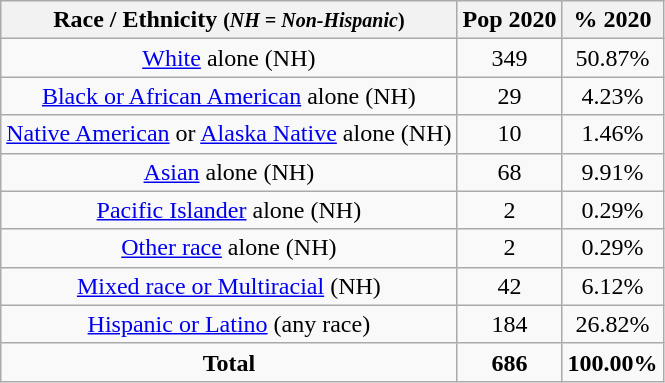<table class="wikitable" style="text-align:center;">
<tr>
<th>Race / Ethnicity <small>(<em>NH = Non-Hispanic</em>)</small></th>
<th>Pop 2020</th>
<th>% 2020</th>
</tr>
<tr>
<td><a href='#'>White</a> alone (NH)</td>
<td>349</td>
<td>50.87%</td>
</tr>
<tr>
<td><a href='#'>Black or African American</a> alone (NH)</td>
<td>29</td>
<td>4.23%</td>
</tr>
<tr>
<td><a href='#'>Native American</a> or <a href='#'>Alaska Native</a> alone (NH)</td>
<td>10</td>
<td>1.46%</td>
</tr>
<tr>
<td><a href='#'>Asian</a> alone (NH)</td>
<td>68</td>
<td>9.91%</td>
</tr>
<tr>
<td><a href='#'>Pacific Islander</a> alone (NH)</td>
<td>2</td>
<td>0.29%</td>
</tr>
<tr>
<td><a href='#'>Other race</a> alone (NH)</td>
<td>2</td>
<td>0.29%</td>
</tr>
<tr>
<td><a href='#'>Mixed race or Multiracial</a> (NH)</td>
<td>42</td>
<td>6.12%</td>
</tr>
<tr>
<td><a href='#'>Hispanic or Latino</a> (any race)</td>
<td>184</td>
<td>26.82%</td>
</tr>
<tr>
<td><strong>Total</strong></td>
<td><strong>686</strong></td>
<td><strong>100.00%</strong></td>
</tr>
</table>
